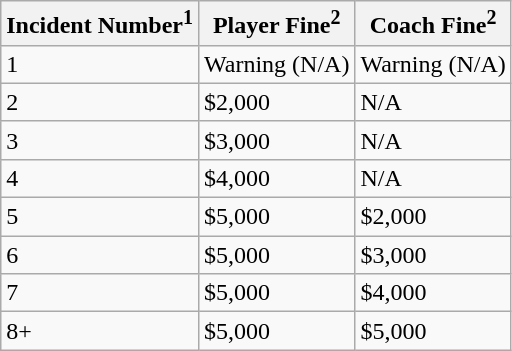<table class="wikitable sortable" style="border:0;">
<tr>
<th>Incident Number<sup>1</sup></th>
<th>Player Fine<sup>2</sup></th>
<th>Coach Fine<sup>2</sup></th>
</tr>
<tr>
<td>1</td>
<td>Warning (N/A)</td>
<td>Warning (N/A)</td>
</tr>
<tr>
<td>2</td>
<td>$2,000</td>
<td>N/A</td>
</tr>
<tr>
<td>3</td>
<td>$3,000</td>
<td>N/A</td>
</tr>
<tr>
<td>4</td>
<td>$4,000</td>
<td>N/A</td>
</tr>
<tr>
<td>5</td>
<td>$5,000</td>
<td>$2,000</td>
</tr>
<tr>
<td>6</td>
<td>$5,000</td>
<td>$3,000</td>
</tr>
<tr>
<td>7</td>
<td>$5,000</td>
<td>$4,000</td>
</tr>
<tr>
<td>8+</td>
<td>$5,000</td>
<td>$5,000</td>
</tr>
</table>
